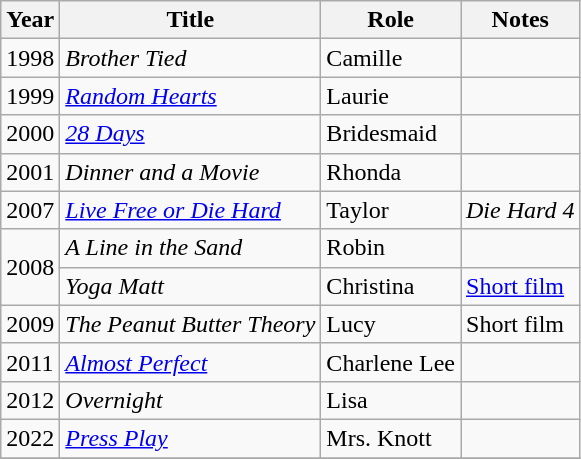<table class="wikitable sortable">
<tr>
<th>Year</th>
<th>Title</th>
<th>Role</th>
<th class="unsortable">Notes</th>
</tr>
<tr>
<td>1998</td>
<td><em>Brother Tied</em></td>
<td>Camille</td>
<td></td>
</tr>
<tr>
<td>1999</td>
<td><em><a href='#'>Random Hearts</a></em></td>
<td>Laurie</td>
<td></td>
</tr>
<tr>
<td>2000</td>
<td><em><a href='#'>28 Days</a></em></td>
<td>Bridesmaid</td>
<td></td>
</tr>
<tr>
<td>2001</td>
<td><em>Dinner and a Movie</em></td>
<td>Rhonda</td>
<td></td>
</tr>
<tr>
<td>2007</td>
<td><em><a href='#'>Live Free or Die Hard</a></em></td>
<td>Taylor</td>
<td> <em>Die Hard 4</em></td>
</tr>
<tr>
<td rowspan="2">2008</td>
<td><em>A Line in the Sand</em></td>
<td>Robin</td>
<td></td>
</tr>
<tr>
<td><em>Yoga Matt</em></td>
<td>Christina</td>
<td><a href='#'>Short film</a></td>
</tr>
<tr>
<td>2009</td>
<td><em>The Peanut Butter Theory</em></td>
<td>Lucy</td>
<td>Short film</td>
</tr>
<tr>
<td>2011</td>
<td><em><a href='#'>Almost Perfect</a></em></td>
<td>Charlene Lee</td>
<td></td>
</tr>
<tr>
<td>2012</td>
<td><em>Overnight</em></td>
<td>Lisa</td>
<td></td>
</tr>
<tr>
<td>2022</td>
<td><em><a href='#'>Press Play</a></em></td>
<td>Mrs. Knott</td>
<td></td>
</tr>
<tr>
</tr>
</table>
